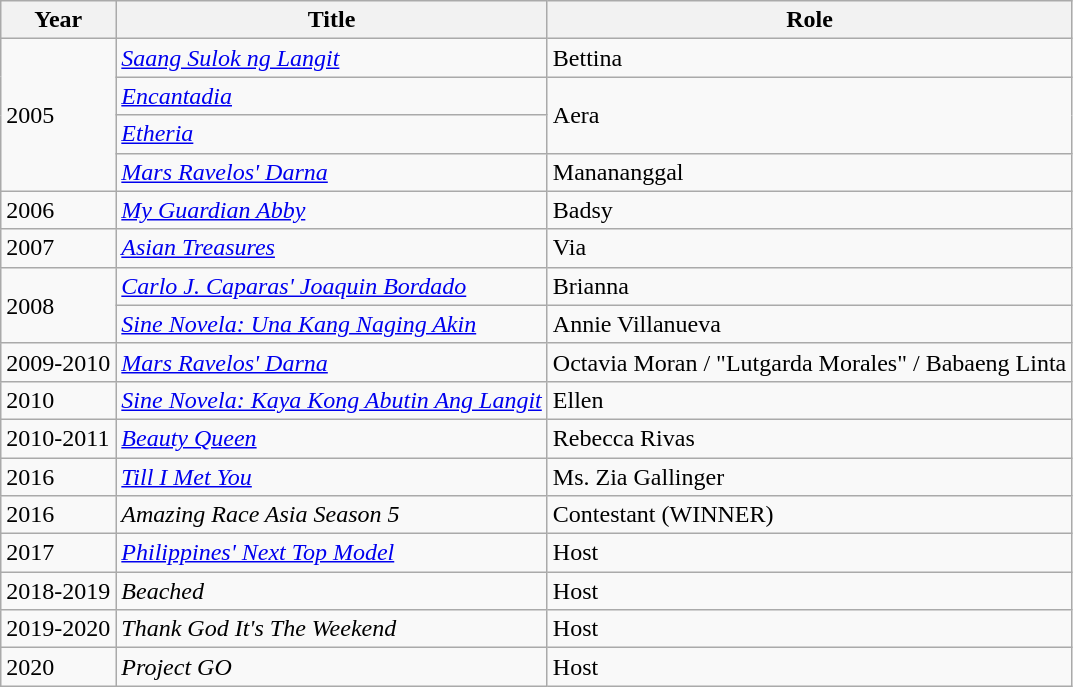<table class="wikitable">
<tr>
<th>Year</th>
<th>Title</th>
<th>Role</th>
</tr>
<tr>
<td rowspan="4">2005</td>
<td><em><a href='#'>Saang Sulok ng Langit</a></em></td>
<td>Bettina</td>
</tr>
<tr>
<td><em><a href='#'>Encantadia</a></em></td>
<td rowspan="2">Aera</td>
</tr>
<tr>
<td><a href='#'><em>Etheria</em></a></td>
</tr>
<tr>
<td><em><a href='#'>Mars Ravelos' Darna</a></em></td>
<td>Manananggal</td>
</tr>
<tr>
<td>2006</td>
<td><em><a href='#'>My Guardian Abby</a></em></td>
<td>Badsy</td>
</tr>
<tr>
<td>2007</td>
<td><em><a href='#'>Asian Treasures</a></em></td>
<td>Via</td>
</tr>
<tr>
<td rowspan="2">2008</td>
<td><em><a href='#'>Carlo J. Caparas' Joaquin Bordado</a></em></td>
<td>Brianna</td>
</tr>
<tr>
<td><em><a href='#'>Sine Novela: Una Kang Naging Akin</a></em></td>
<td>Annie Villanueva</td>
</tr>
<tr>
<td>2009-2010</td>
<td><em><a href='#'>Mars Ravelos' Darna</a></em></td>
<td>Octavia Moran / "Lutgarda Morales" / Babaeng Linta</td>
</tr>
<tr>
<td>2010</td>
<td><em><a href='#'>Sine Novela: Kaya Kong Abutin Ang Langit</a></em></td>
<td>Ellen</td>
</tr>
<tr>
<td>2010-2011</td>
<td><em><a href='#'>Beauty Queen</a></em></td>
<td>Rebecca Rivas</td>
</tr>
<tr>
<td>2016</td>
<td><em><a href='#'>Till I Met You</a></em></td>
<td>Ms. Zia Gallinger</td>
</tr>
<tr>
<td>2016</td>
<td><em>Amazing Race Asia Season 5</em></td>
<td>Contestant (WINNER)</td>
</tr>
<tr>
<td>2017</td>
<td><em><a href='#'>Philippines' Next Top Model</a></em></td>
<td>Host</td>
</tr>
<tr>
<td>2018-2019</td>
<td><em>Beached</em></td>
<td>Host</td>
</tr>
<tr>
<td>2019-2020</td>
<td><em>Thank God It's The Weekend</em></td>
<td>Host</td>
</tr>
<tr>
<td>2020</td>
<td><em>Project GO</em></td>
<td>Host</td>
</tr>
</table>
